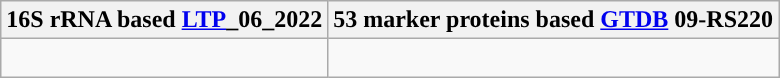<table class="wikitable">
<tr>
<th colspan=1>16S rRNA based <a href='#'>LTP</a>_06_2022</th>
<th colspan=1>53 marker proteins based <a href='#'>GTDB</a> 09-RS220</th>
</tr>
<tr>
<td style="vertical-align:top"><br></td>
<td><br></td>
</tr>
</table>
